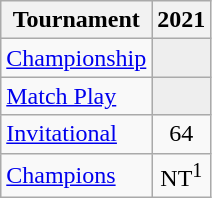<table class="wikitable" style="text-align:center;">
<tr>
<th>Tournament</th>
<th>2021</th>
</tr>
<tr>
<td align="left"><a href='#'>Championship</a></td>
<td style="background:#eeeeee;"></td>
</tr>
<tr>
<td align="left"><a href='#'>Match Play</a></td>
<td style="background:#eeeeee;"></td>
</tr>
<tr>
<td align="left"><a href='#'>Invitational</a></td>
<td>64</td>
</tr>
<tr>
<td align="left"><a href='#'>Champions</a></td>
<td>NT<sup>1</sup></td>
</tr>
</table>
